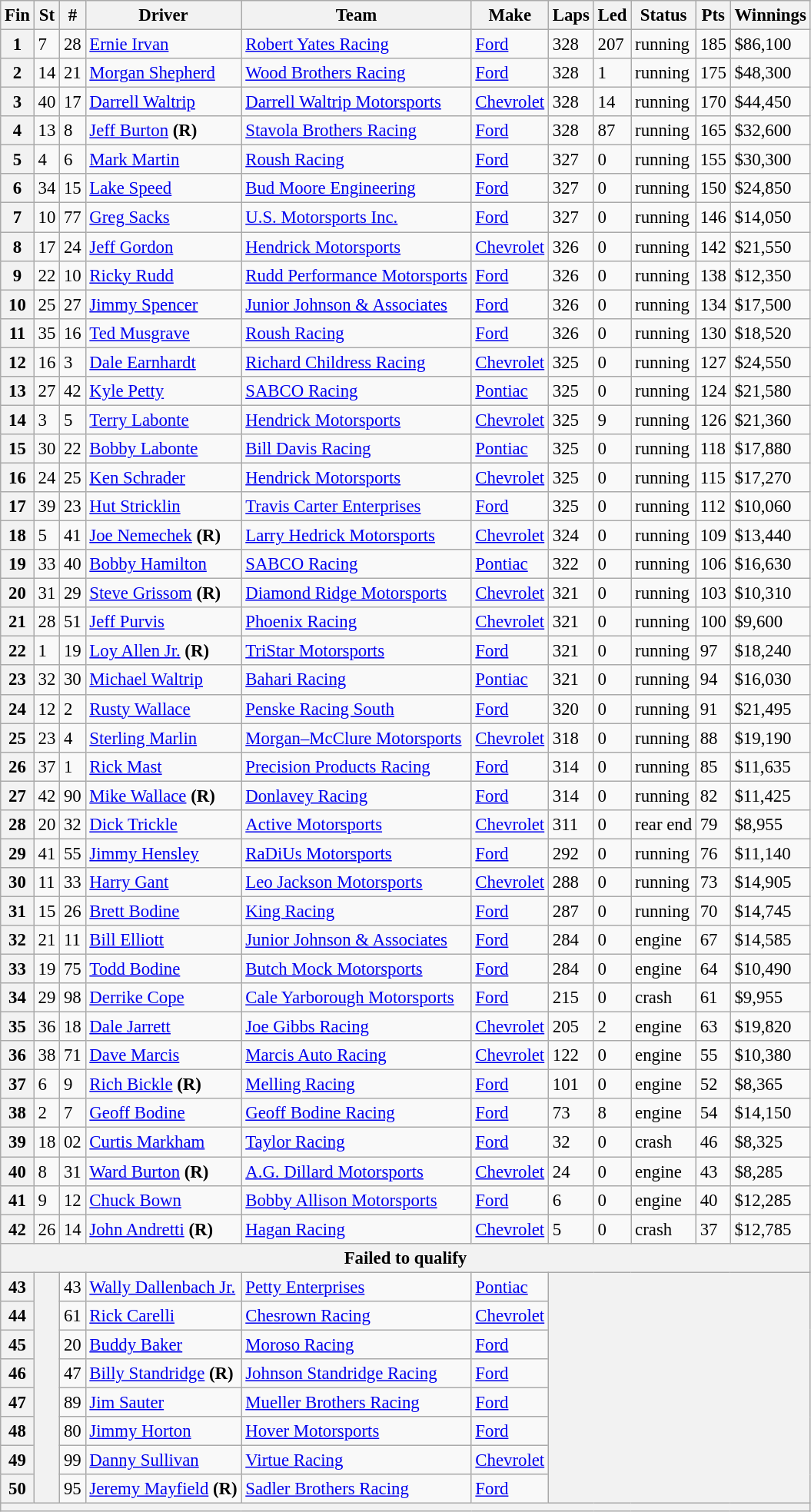<table class="wikitable" style="font-size:95%">
<tr>
<th>Fin</th>
<th>St</th>
<th>#</th>
<th>Driver</th>
<th>Team</th>
<th>Make</th>
<th>Laps</th>
<th>Led</th>
<th>Status</th>
<th>Pts</th>
<th>Winnings</th>
</tr>
<tr>
<th>1</th>
<td>7</td>
<td>28</td>
<td><a href='#'>Ernie Irvan</a></td>
<td><a href='#'>Robert Yates Racing</a></td>
<td><a href='#'>Ford</a></td>
<td>328</td>
<td>207</td>
<td>running</td>
<td>185</td>
<td>$86,100</td>
</tr>
<tr>
<th>2</th>
<td>14</td>
<td>21</td>
<td><a href='#'>Morgan Shepherd</a></td>
<td><a href='#'>Wood Brothers Racing</a></td>
<td><a href='#'>Ford</a></td>
<td>328</td>
<td>1</td>
<td>running</td>
<td>175</td>
<td>$48,300</td>
</tr>
<tr>
<th>3</th>
<td>40</td>
<td>17</td>
<td><a href='#'>Darrell Waltrip</a></td>
<td><a href='#'>Darrell Waltrip Motorsports</a></td>
<td><a href='#'>Chevrolet</a></td>
<td>328</td>
<td>14</td>
<td>running</td>
<td>170</td>
<td>$44,450</td>
</tr>
<tr>
<th>4</th>
<td>13</td>
<td>8</td>
<td><a href='#'>Jeff Burton</a> <strong>(R)</strong></td>
<td><a href='#'>Stavola Brothers Racing</a></td>
<td><a href='#'>Ford</a></td>
<td>328</td>
<td>87</td>
<td>running</td>
<td>165</td>
<td>$32,600</td>
</tr>
<tr>
<th>5</th>
<td>4</td>
<td>6</td>
<td><a href='#'>Mark Martin</a></td>
<td><a href='#'>Roush Racing</a></td>
<td><a href='#'>Ford</a></td>
<td>327</td>
<td>0</td>
<td>running</td>
<td>155</td>
<td>$30,300</td>
</tr>
<tr>
<th>6</th>
<td>34</td>
<td>15</td>
<td><a href='#'>Lake Speed</a></td>
<td><a href='#'>Bud Moore Engineering</a></td>
<td><a href='#'>Ford</a></td>
<td>327</td>
<td>0</td>
<td>running</td>
<td>150</td>
<td>$24,850</td>
</tr>
<tr>
<th>7</th>
<td>10</td>
<td>77</td>
<td><a href='#'>Greg Sacks</a></td>
<td><a href='#'>U.S. Motorsports Inc.</a></td>
<td><a href='#'>Ford</a></td>
<td>327</td>
<td>0</td>
<td>running</td>
<td>146</td>
<td>$14,050</td>
</tr>
<tr>
<th>8</th>
<td>17</td>
<td>24</td>
<td><a href='#'>Jeff Gordon</a></td>
<td><a href='#'>Hendrick Motorsports</a></td>
<td><a href='#'>Chevrolet</a></td>
<td>326</td>
<td>0</td>
<td>running</td>
<td>142</td>
<td>$21,550</td>
</tr>
<tr>
<th>9</th>
<td>22</td>
<td>10</td>
<td><a href='#'>Ricky Rudd</a></td>
<td><a href='#'>Rudd Performance Motorsports</a></td>
<td><a href='#'>Ford</a></td>
<td>326</td>
<td>0</td>
<td>running</td>
<td>138</td>
<td>$12,350</td>
</tr>
<tr>
<th>10</th>
<td>25</td>
<td>27</td>
<td><a href='#'>Jimmy Spencer</a></td>
<td><a href='#'>Junior Johnson & Associates</a></td>
<td><a href='#'>Ford</a></td>
<td>326</td>
<td>0</td>
<td>running</td>
<td>134</td>
<td>$17,500</td>
</tr>
<tr>
<th>11</th>
<td>35</td>
<td>16</td>
<td><a href='#'>Ted Musgrave</a></td>
<td><a href='#'>Roush Racing</a></td>
<td><a href='#'>Ford</a></td>
<td>326</td>
<td>0</td>
<td>running</td>
<td>130</td>
<td>$18,520</td>
</tr>
<tr>
<th>12</th>
<td>16</td>
<td>3</td>
<td><a href='#'>Dale Earnhardt</a></td>
<td><a href='#'>Richard Childress Racing</a></td>
<td><a href='#'>Chevrolet</a></td>
<td>325</td>
<td>0</td>
<td>running</td>
<td>127</td>
<td>$24,550</td>
</tr>
<tr>
<th>13</th>
<td>27</td>
<td>42</td>
<td><a href='#'>Kyle Petty</a></td>
<td><a href='#'>SABCO Racing</a></td>
<td><a href='#'>Pontiac</a></td>
<td>325</td>
<td>0</td>
<td>running</td>
<td>124</td>
<td>$21,580</td>
</tr>
<tr>
<th>14</th>
<td>3</td>
<td>5</td>
<td><a href='#'>Terry Labonte</a></td>
<td><a href='#'>Hendrick Motorsports</a></td>
<td><a href='#'>Chevrolet</a></td>
<td>325</td>
<td>9</td>
<td>running</td>
<td>126</td>
<td>$21,360</td>
</tr>
<tr>
<th>15</th>
<td>30</td>
<td>22</td>
<td><a href='#'>Bobby Labonte</a></td>
<td><a href='#'>Bill Davis Racing</a></td>
<td><a href='#'>Pontiac</a></td>
<td>325</td>
<td>0</td>
<td>running</td>
<td>118</td>
<td>$17,880</td>
</tr>
<tr>
<th>16</th>
<td>24</td>
<td>25</td>
<td><a href='#'>Ken Schrader</a></td>
<td><a href='#'>Hendrick Motorsports</a></td>
<td><a href='#'>Chevrolet</a></td>
<td>325</td>
<td>0</td>
<td>running</td>
<td>115</td>
<td>$17,270</td>
</tr>
<tr>
<th>17</th>
<td>39</td>
<td>23</td>
<td><a href='#'>Hut Stricklin</a></td>
<td><a href='#'>Travis Carter Enterprises</a></td>
<td><a href='#'>Ford</a></td>
<td>325</td>
<td>0</td>
<td>running</td>
<td>112</td>
<td>$10,060</td>
</tr>
<tr>
<th>18</th>
<td>5</td>
<td>41</td>
<td><a href='#'>Joe Nemechek</a> <strong>(R)</strong></td>
<td><a href='#'>Larry Hedrick Motorsports</a></td>
<td><a href='#'>Chevrolet</a></td>
<td>324</td>
<td>0</td>
<td>running</td>
<td>109</td>
<td>$13,440</td>
</tr>
<tr>
<th>19</th>
<td>33</td>
<td>40</td>
<td><a href='#'>Bobby Hamilton</a></td>
<td><a href='#'>SABCO Racing</a></td>
<td><a href='#'>Pontiac</a></td>
<td>322</td>
<td>0</td>
<td>running</td>
<td>106</td>
<td>$16,630</td>
</tr>
<tr>
<th>20</th>
<td>31</td>
<td>29</td>
<td><a href='#'>Steve Grissom</a> <strong>(R)</strong></td>
<td><a href='#'>Diamond Ridge Motorsports</a></td>
<td><a href='#'>Chevrolet</a></td>
<td>321</td>
<td>0</td>
<td>running</td>
<td>103</td>
<td>$10,310</td>
</tr>
<tr>
<th>21</th>
<td>28</td>
<td>51</td>
<td><a href='#'>Jeff Purvis</a></td>
<td><a href='#'>Phoenix Racing</a></td>
<td><a href='#'>Chevrolet</a></td>
<td>321</td>
<td>0</td>
<td>running</td>
<td>100</td>
<td>$9,600</td>
</tr>
<tr>
<th>22</th>
<td>1</td>
<td>19</td>
<td><a href='#'>Loy Allen Jr.</a> <strong>(R)</strong></td>
<td><a href='#'>TriStar Motorsports</a></td>
<td><a href='#'>Ford</a></td>
<td>321</td>
<td>0</td>
<td>running</td>
<td>97</td>
<td>$18,240</td>
</tr>
<tr>
<th>23</th>
<td>32</td>
<td>30</td>
<td><a href='#'>Michael Waltrip</a></td>
<td><a href='#'>Bahari Racing</a></td>
<td><a href='#'>Pontiac</a></td>
<td>321</td>
<td>0</td>
<td>running</td>
<td>94</td>
<td>$16,030</td>
</tr>
<tr>
<th>24</th>
<td>12</td>
<td>2</td>
<td><a href='#'>Rusty Wallace</a></td>
<td><a href='#'>Penske Racing South</a></td>
<td><a href='#'>Ford</a></td>
<td>320</td>
<td>0</td>
<td>running</td>
<td>91</td>
<td>$21,495</td>
</tr>
<tr>
<th>25</th>
<td>23</td>
<td>4</td>
<td><a href='#'>Sterling Marlin</a></td>
<td><a href='#'>Morgan–McClure Motorsports</a></td>
<td><a href='#'>Chevrolet</a></td>
<td>318</td>
<td>0</td>
<td>running</td>
<td>88</td>
<td>$19,190</td>
</tr>
<tr>
<th>26</th>
<td>37</td>
<td>1</td>
<td><a href='#'>Rick Mast</a></td>
<td><a href='#'>Precision Products Racing</a></td>
<td><a href='#'>Ford</a></td>
<td>314</td>
<td>0</td>
<td>running</td>
<td>85</td>
<td>$11,635</td>
</tr>
<tr>
<th>27</th>
<td>42</td>
<td>90</td>
<td><a href='#'>Mike Wallace</a> <strong>(R)</strong></td>
<td><a href='#'>Donlavey Racing</a></td>
<td><a href='#'>Ford</a></td>
<td>314</td>
<td>0</td>
<td>running</td>
<td>82</td>
<td>$11,425</td>
</tr>
<tr>
<th>28</th>
<td>20</td>
<td>32</td>
<td><a href='#'>Dick Trickle</a></td>
<td><a href='#'>Active Motorsports</a></td>
<td><a href='#'>Chevrolet</a></td>
<td>311</td>
<td>0</td>
<td>rear end</td>
<td>79</td>
<td>$8,955</td>
</tr>
<tr>
<th>29</th>
<td>41</td>
<td>55</td>
<td><a href='#'>Jimmy Hensley</a></td>
<td><a href='#'>RaDiUs Motorsports</a></td>
<td><a href='#'>Ford</a></td>
<td>292</td>
<td>0</td>
<td>running</td>
<td>76</td>
<td>$11,140</td>
</tr>
<tr>
<th>30</th>
<td>11</td>
<td>33</td>
<td><a href='#'>Harry Gant</a></td>
<td><a href='#'>Leo Jackson Motorsports</a></td>
<td><a href='#'>Chevrolet</a></td>
<td>288</td>
<td>0</td>
<td>running</td>
<td>73</td>
<td>$14,905</td>
</tr>
<tr>
<th>31</th>
<td>15</td>
<td>26</td>
<td><a href='#'>Brett Bodine</a></td>
<td><a href='#'>King Racing</a></td>
<td><a href='#'>Ford</a></td>
<td>287</td>
<td>0</td>
<td>running</td>
<td>70</td>
<td>$14,745</td>
</tr>
<tr>
<th>32</th>
<td>21</td>
<td>11</td>
<td><a href='#'>Bill Elliott</a></td>
<td><a href='#'>Junior Johnson & Associates</a></td>
<td><a href='#'>Ford</a></td>
<td>284</td>
<td>0</td>
<td>engine</td>
<td>67</td>
<td>$14,585</td>
</tr>
<tr>
<th>33</th>
<td>19</td>
<td>75</td>
<td><a href='#'>Todd Bodine</a></td>
<td><a href='#'>Butch Mock Motorsports</a></td>
<td><a href='#'>Ford</a></td>
<td>284</td>
<td>0</td>
<td>engine</td>
<td>64</td>
<td>$10,490</td>
</tr>
<tr>
<th>34</th>
<td>29</td>
<td>98</td>
<td><a href='#'>Derrike Cope</a></td>
<td><a href='#'>Cale Yarborough Motorsports</a></td>
<td><a href='#'>Ford</a></td>
<td>215</td>
<td>0</td>
<td>crash</td>
<td>61</td>
<td>$9,955</td>
</tr>
<tr>
<th>35</th>
<td>36</td>
<td>18</td>
<td><a href='#'>Dale Jarrett</a></td>
<td><a href='#'>Joe Gibbs Racing</a></td>
<td><a href='#'>Chevrolet</a></td>
<td>205</td>
<td>2</td>
<td>engine</td>
<td>63</td>
<td>$19,820</td>
</tr>
<tr>
<th>36</th>
<td>38</td>
<td>71</td>
<td><a href='#'>Dave Marcis</a></td>
<td><a href='#'>Marcis Auto Racing</a></td>
<td><a href='#'>Chevrolet</a></td>
<td>122</td>
<td>0</td>
<td>engine</td>
<td>55</td>
<td>$10,380</td>
</tr>
<tr>
<th>37</th>
<td>6</td>
<td>9</td>
<td><a href='#'>Rich Bickle</a> <strong>(R)</strong></td>
<td><a href='#'>Melling Racing</a></td>
<td><a href='#'>Ford</a></td>
<td>101</td>
<td>0</td>
<td>engine</td>
<td>52</td>
<td>$8,365</td>
</tr>
<tr>
<th>38</th>
<td>2</td>
<td>7</td>
<td><a href='#'>Geoff Bodine</a></td>
<td><a href='#'>Geoff Bodine Racing</a></td>
<td><a href='#'>Ford</a></td>
<td>73</td>
<td>8</td>
<td>engine</td>
<td>54</td>
<td>$14,150</td>
</tr>
<tr>
<th>39</th>
<td>18</td>
<td>02</td>
<td><a href='#'>Curtis Markham</a></td>
<td><a href='#'>Taylor Racing</a></td>
<td><a href='#'>Ford</a></td>
<td>32</td>
<td>0</td>
<td>crash</td>
<td>46</td>
<td>$8,325</td>
</tr>
<tr>
<th>40</th>
<td>8</td>
<td>31</td>
<td><a href='#'>Ward Burton</a> <strong>(R)</strong></td>
<td><a href='#'>A.G. Dillard Motorsports</a></td>
<td><a href='#'>Chevrolet</a></td>
<td>24</td>
<td>0</td>
<td>engine</td>
<td>43</td>
<td>$8,285</td>
</tr>
<tr>
<th>41</th>
<td>9</td>
<td>12</td>
<td><a href='#'>Chuck Bown</a></td>
<td><a href='#'>Bobby Allison Motorsports</a></td>
<td><a href='#'>Ford</a></td>
<td>6</td>
<td>0</td>
<td>engine</td>
<td>40</td>
<td>$12,285</td>
</tr>
<tr>
<th>42</th>
<td>26</td>
<td>14</td>
<td><a href='#'>John Andretti</a> <strong>(R)</strong></td>
<td><a href='#'>Hagan Racing</a></td>
<td><a href='#'>Chevrolet</a></td>
<td>5</td>
<td>0</td>
<td>crash</td>
<td>37</td>
<td>$12,785</td>
</tr>
<tr>
<th colspan="11">Failed to qualify</th>
</tr>
<tr>
<th>43</th>
<th rowspan="8"></th>
<td>43</td>
<td><a href='#'>Wally Dallenbach Jr.</a></td>
<td><a href='#'>Petty Enterprises</a></td>
<td><a href='#'>Pontiac</a></td>
<th colspan="5" rowspan="8"></th>
</tr>
<tr>
<th>44</th>
<td>61</td>
<td><a href='#'>Rick Carelli</a></td>
<td><a href='#'>Chesrown Racing</a></td>
<td><a href='#'>Chevrolet</a></td>
</tr>
<tr>
<th>45</th>
<td>20</td>
<td><a href='#'>Buddy Baker</a></td>
<td><a href='#'>Moroso Racing</a></td>
<td><a href='#'>Ford</a></td>
</tr>
<tr>
<th>46</th>
<td>47</td>
<td><a href='#'>Billy Standridge</a> <strong>(R)</strong></td>
<td><a href='#'>Johnson Standridge Racing</a></td>
<td><a href='#'>Ford</a></td>
</tr>
<tr>
<th>47</th>
<td>89</td>
<td><a href='#'>Jim Sauter</a></td>
<td><a href='#'>Mueller Brothers Racing</a></td>
<td><a href='#'>Ford</a></td>
</tr>
<tr>
<th>48</th>
<td>80</td>
<td><a href='#'>Jimmy Horton</a></td>
<td><a href='#'>Hover Motorsports</a></td>
<td><a href='#'>Ford</a></td>
</tr>
<tr>
<th>49</th>
<td>99</td>
<td><a href='#'>Danny Sullivan</a></td>
<td><a href='#'>Virtue Racing</a></td>
<td><a href='#'>Chevrolet</a></td>
</tr>
<tr>
<th>50</th>
<td>95</td>
<td><a href='#'>Jeremy Mayfield</a> <strong>(R)</strong></td>
<td><a href='#'>Sadler Brothers Racing</a></td>
<td><a href='#'>Ford</a></td>
</tr>
<tr>
<th colspan="11"></th>
</tr>
</table>
